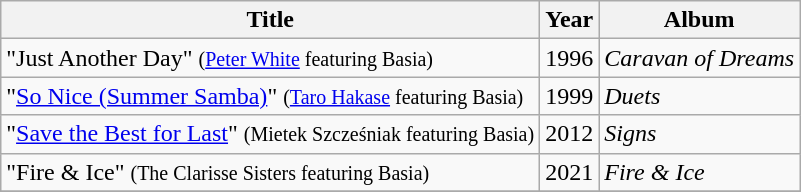<table class="wikitable">
<tr>
<th>Title</th>
<th>Year</th>
<th>Album</th>
</tr>
<tr>
<td>"Just Another Day" <small>(<a href='#'>Peter White</a> featuring Basia)</small></td>
<td>1996</td>
<td><em>Caravan of Dreams</em></td>
</tr>
<tr>
<td>"<a href='#'>So Nice (Summer Samba)</a>" <small>(<a href='#'>Taro Hakase</a> featuring Basia)</small></td>
<td>1999</td>
<td><em>Duets</em></td>
</tr>
<tr>
<td>"<a href='#'>Save the Best for Last</a>" <small>(Mietek Szcześniak featuring Basia)</small></td>
<td>2012</td>
<td><em>Signs</em></td>
</tr>
<tr>
<td>"Fire & Ice" <small>(The Clarisse Sisters featuring Basia)</small></td>
<td>2021</td>
<td><em>Fire & Ice</em></td>
</tr>
<tr>
</tr>
</table>
